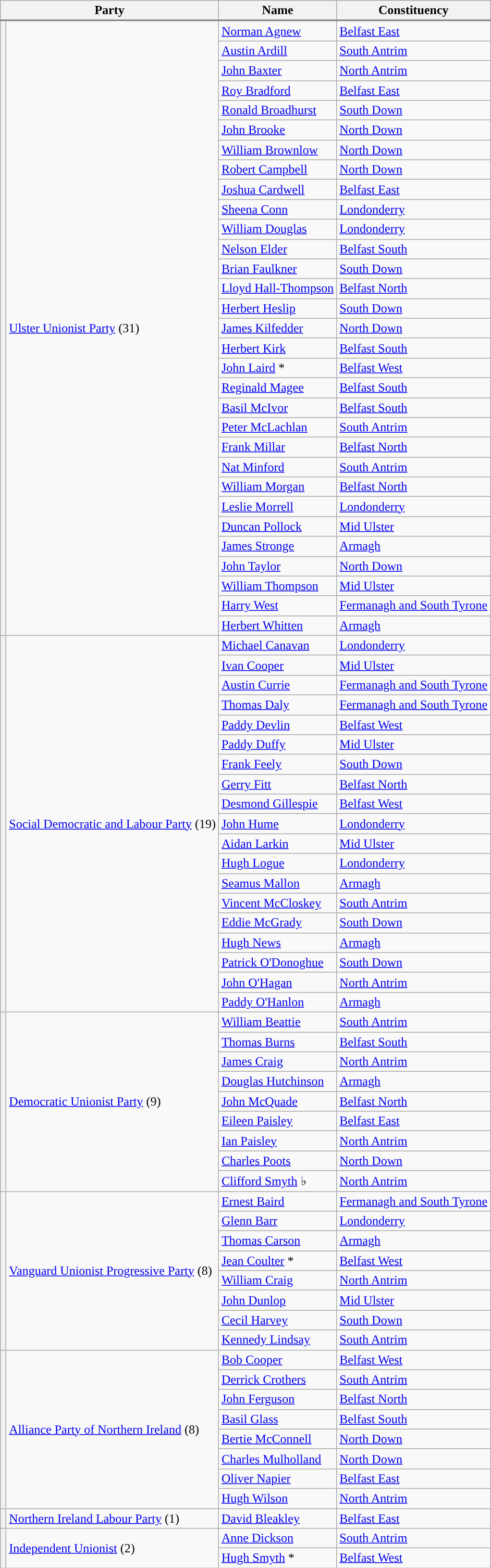<table class="wikitable">
<tr style="border-bottom: 2px solid gray;">
<th colspan=2>Party</th>
<th>Name</th>
<th>Constituency</th>
</tr>
<tr>
<th rowspan="31" style="background-color: "></th>
<td rowspan="31"><a href='#'>Ulster Unionist Party</a> (31)</td>
<td><a href='#'>Norman Agnew</a></td>
<td><a href='#'>Belfast East</a></td>
</tr>
<tr>
<td><a href='#'>Austin Ardill</a></td>
<td><a href='#'>South Antrim</a></td>
</tr>
<tr>
<td><a href='#'>John Baxter</a></td>
<td><a href='#'>North Antrim</a></td>
</tr>
<tr>
<td><a href='#'>Roy Bradford</a></td>
<td><a href='#'>Belfast East</a></td>
</tr>
<tr>
<td><a href='#'>Ronald Broadhurst</a></td>
<td><a href='#'>South Down</a></td>
</tr>
<tr>
<td><a href='#'>John Brooke</a></td>
<td><a href='#'>North Down</a></td>
</tr>
<tr>
<td><a href='#'>William Brownlow</a></td>
<td><a href='#'>North Down</a></td>
</tr>
<tr>
<td><a href='#'>Robert Campbell</a></td>
<td><a href='#'>North Down</a></td>
</tr>
<tr>
<td><a href='#'>Joshua Cardwell</a></td>
<td><a href='#'>Belfast East</a></td>
</tr>
<tr>
<td><a href='#'>Sheena Conn</a></td>
<td><a href='#'>Londonderry</a></td>
</tr>
<tr>
<td><a href='#'>William Douglas</a></td>
<td><a href='#'>Londonderry</a></td>
</tr>
<tr>
<td><a href='#'>Nelson Elder</a></td>
<td><a href='#'>Belfast South</a></td>
</tr>
<tr>
<td><a href='#'>Brian Faulkner</a></td>
<td><a href='#'>South Down</a></td>
</tr>
<tr>
<td><a href='#'>Lloyd Hall-Thompson</a></td>
<td><a href='#'>Belfast North</a></td>
</tr>
<tr>
<td><a href='#'>Herbert Heslip</a></td>
<td><a href='#'>South Down</a></td>
</tr>
<tr>
<td><a href='#'>James Kilfedder</a></td>
<td><a href='#'>North Down</a></td>
</tr>
<tr>
<td><a href='#'>Herbert Kirk</a></td>
<td><a href='#'>Belfast South</a></td>
</tr>
<tr>
<td><a href='#'>John Laird</a> *</td>
<td><a href='#'>Belfast West</a></td>
</tr>
<tr>
<td><a href='#'>Reginald Magee</a></td>
<td><a href='#'>Belfast South</a></td>
</tr>
<tr>
<td><a href='#'>Basil McIvor</a></td>
<td><a href='#'>Belfast South</a></td>
</tr>
<tr>
<td><a href='#'>Peter McLachlan</a></td>
<td><a href='#'>South Antrim</a></td>
</tr>
<tr>
<td><a href='#'>Frank Millar</a></td>
<td><a href='#'>Belfast North</a></td>
</tr>
<tr>
<td><a href='#'>Nat Minford</a></td>
<td><a href='#'>South Antrim</a></td>
</tr>
<tr>
<td><a href='#'>William Morgan</a></td>
<td><a href='#'>Belfast North</a></td>
</tr>
<tr>
<td><a href='#'>Leslie Morrell</a></td>
<td><a href='#'>Londonderry</a></td>
</tr>
<tr>
<td><a href='#'>Duncan Pollock</a></td>
<td><a href='#'>Mid Ulster</a></td>
</tr>
<tr>
<td><a href='#'>James Stronge</a></td>
<td><a href='#'>Armagh</a></td>
</tr>
<tr>
<td><a href='#'>John Taylor</a></td>
<td><a href='#'>North Down</a></td>
</tr>
<tr>
<td><a href='#'>William Thompson</a></td>
<td><a href='#'>Mid Ulster</a></td>
</tr>
<tr>
<td><a href='#'>Harry West</a></td>
<td><a href='#'>Fermanagh and South Tyrone</a></td>
</tr>
<tr>
<td><a href='#'>Herbert Whitten</a></td>
<td><a href='#'>Armagh</a></td>
</tr>
<tr>
<th rowspan="19" style="background-color: "></th>
<td rowspan="19"><a href='#'>Social Democratic and Labour Party</a> (19)</td>
<td><a href='#'>Michael Canavan</a></td>
<td><a href='#'>Londonderry</a></td>
</tr>
<tr>
<td><a href='#'>Ivan Cooper</a></td>
<td><a href='#'>Mid Ulster</a></td>
</tr>
<tr>
<td><a href='#'>Austin Currie</a></td>
<td><a href='#'>Fermanagh and South Tyrone</a></td>
</tr>
<tr>
<td><a href='#'>Thomas Daly</a></td>
<td><a href='#'>Fermanagh and South Tyrone</a></td>
</tr>
<tr>
<td><a href='#'>Paddy Devlin</a></td>
<td><a href='#'>Belfast West</a></td>
</tr>
<tr>
<td><a href='#'>Paddy Duffy</a></td>
<td><a href='#'>Mid Ulster</a></td>
</tr>
<tr>
<td><a href='#'>Frank Feely</a></td>
<td><a href='#'>South Down</a></td>
</tr>
<tr>
<td><a href='#'>Gerry Fitt</a></td>
<td><a href='#'>Belfast North</a></td>
</tr>
<tr>
<td><a href='#'>Desmond Gillespie</a></td>
<td><a href='#'>Belfast West</a></td>
</tr>
<tr>
<td><a href='#'>John Hume</a></td>
<td><a href='#'>Londonderry</a></td>
</tr>
<tr>
<td><a href='#'>Aidan Larkin</a></td>
<td><a href='#'>Mid Ulster</a></td>
</tr>
<tr>
<td><a href='#'>Hugh Logue</a></td>
<td><a href='#'>Londonderry</a></td>
</tr>
<tr>
<td><a href='#'>Seamus Mallon</a></td>
<td><a href='#'>Armagh</a></td>
</tr>
<tr>
<td><a href='#'>Vincent McCloskey</a></td>
<td><a href='#'>South Antrim</a></td>
</tr>
<tr>
<td><a href='#'>Eddie McGrady</a></td>
<td><a href='#'>South Down</a></td>
</tr>
<tr>
<td><a href='#'>Hugh News</a></td>
<td><a href='#'>Armagh</a></td>
</tr>
<tr>
<td><a href='#'>Patrick O'Donoghue</a></td>
<td><a href='#'>South Down</a></td>
</tr>
<tr>
<td><a href='#'>John O'Hagan</a></td>
<td><a href='#'>North Antrim</a></td>
</tr>
<tr>
<td><a href='#'>Paddy O'Hanlon</a></td>
<td><a href='#'>Armagh</a></td>
</tr>
<tr>
<th rowspan="9" style="background-color: "></th>
<td rowspan="9"><a href='#'>Democratic Unionist Party</a> (9)</td>
<td><a href='#'>William Beattie</a></td>
<td><a href='#'>South Antrim</a></td>
</tr>
<tr>
<td><a href='#'>Thomas Burns</a></td>
<td><a href='#'>Belfast South</a></td>
</tr>
<tr>
<td><a href='#'>James Craig</a></td>
<td><a href='#'>North Antrim</a></td>
</tr>
<tr>
<td><a href='#'>Douglas Hutchinson</a></td>
<td><a href='#'>Armagh</a></td>
</tr>
<tr>
<td><a href='#'>John McQuade</a></td>
<td><a href='#'>Belfast North</a></td>
</tr>
<tr>
<td><a href='#'>Eileen Paisley</a></td>
<td><a href='#'>Belfast East</a></td>
</tr>
<tr>
<td><a href='#'>Ian Paisley</a></td>
<td><a href='#'>North Antrim</a></td>
</tr>
<tr>
<td><a href='#'>Charles Poots</a></td>
<td><a href='#'>North Down</a></td>
</tr>
<tr>
<td><a href='#'>Clifford Smyth</a> ♭</td>
<td><a href='#'>North Antrim</a></td>
</tr>
<tr>
<th rowspan="8" style="background-color: "></th>
<td rowspan="8"><a href='#'>Vanguard Unionist Progressive Party</a> (8)</td>
<td><a href='#'>Ernest Baird</a></td>
<td><a href='#'>Fermanagh and South Tyrone</a></td>
</tr>
<tr>
<td><a href='#'>Glenn Barr</a></td>
<td><a href='#'>Londonderry</a></td>
</tr>
<tr>
<td><a href='#'>Thomas Carson</a></td>
<td><a href='#'>Armagh</a></td>
</tr>
<tr>
<td><a href='#'>Jean Coulter</a> *</td>
<td><a href='#'>Belfast West</a></td>
</tr>
<tr>
<td><a href='#'>William Craig</a></td>
<td><a href='#'>North Antrim</a></td>
</tr>
<tr>
<td><a href='#'>John Dunlop</a></td>
<td><a href='#'>Mid Ulster</a></td>
</tr>
<tr>
<td><a href='#'>Cecil Harvey</a></td>
<td><a href='#'>South Down</a></td>
</tr>
<tr>
<td><a href='#'>Kennedy Lindsay</a></td>
<td><a href='#'>South Antrim</a></td>
</tr>
<tr>
<th rowspan="8" style="background-color: "></th>
<td rowspan="8"><a href='#'>Alliance Party of Northern Ireland</a> (8)</td>
<td><a href='#'>Bob Cooper</a></td>
<td><a href='#'>Belfast West</a></td>
</tr>
<tr>
<td><a href='#'>Derrick Crothers</a></td>
<td><a href='#'>South Antrim</a></td>
</tr>
<tr>
<td><a href='#'>John Ferguson</a></td>
<td><a href='#'>Belfast North</a></td>
</tr>
<tr>
<td><a href='#'>Basil Glass</a></td>
<td><a href='#'>Belfast South</a></td>
</tr>
<tr>
<td><a href='#'>Bertie McConnell</a></td>
<td><a href='#'>North Down</a></td>
</tr>
<tr>
<td><a href='#'>Charles Mulholland</a></td>
<td><a href='#'>North Down</a></td>
</tr>
<tr>
<td><a href='#'>Oliver Napier</a></td>
<td><a href='#'>Belfast East</a></td>
</tr>
<tr>
<td><a href='#'>Hugh Wilson</a></td>
<td><a href='#'>North Antrim</a></td>
</tr>
<tr>
<th rowspan="1" style="background-color: "></th>
<td rowspan="1"><a href='#'>Northern Ireland Labour Party</a> (1)</td>
<td><a href='#'>David Bleakley</a></td>
<td><a href='#'>Belfast East</a></td>
</tr>
<tr>
<th rowspan="2" style="background-color: "></th>
<td rowspan="2"><a href='#'>Independent Unionist</a> (2)</td>
<td><a href='#'>Anne Dickson</a></td>
<td><a href='#'>South Antrim</a></td>
</tr>
<tr>
<td><a href='#'>Hugh Smyth</a> *</td>
<td><a href='#'>Belfast West</a></td>
</tr>
</table>
